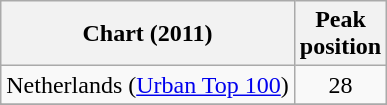<table class="wikitable sortable">
<tr>
<th>Chart (2011)</th>
<th>Peak<br>position</th>
</tr>
<tr>
<td align="left">Netherlands (<a href='#'>Urban Top 100</a>)</td>
<td align="center">28</td>
</tr>
<tr>
</tr>
<tr>
</tr>
</table>
